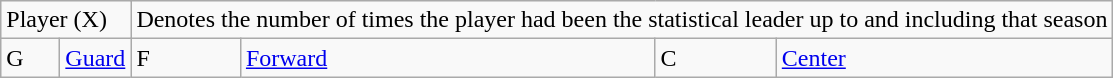<table class="wikitable">
<tr>
<td colspan=2>Player (X)</td>
<td colspan=5>Denotes the number of times the player had been the statistical leader up to and including that season</td>
</tr>
<tr>
<td style="width:2em">G</td>
<td colspan=2><a href='#'>Guard</a></td>
<td>F</td>
<td><a href='#'>Forward</a></td>
<td>C</td>
<td><a href='#'>Center</a></td>
</tr>
</table>
